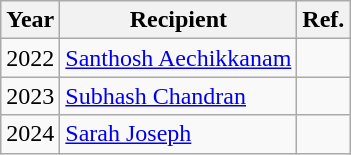<table class="wikitable">
<tr>
<th>Year</th>
<th>Recipient</th>
<th>Ref.</th>
</tr>
<tr>
<td>2022</td>
<td><a href='#'>Santhosh Aechikkanam</a></td>
<td></td>
</tr>
<tr>
<td>2023</td>
<td><a href='#'>Subhash Chandran</a></td>
<td></td>
</tr>
<tr>
<td>2024</td>
<td><a href='#'>Sarah Joseph</a></td>
<td></td>
</tr>
</table>
